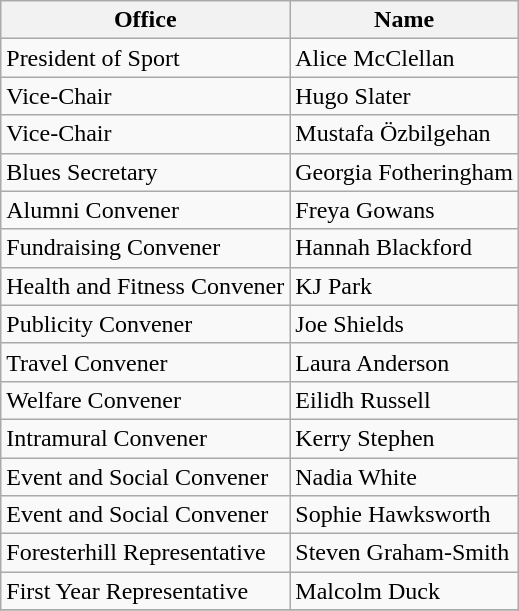<table class="wikitable">
<tr>
<th>Office</th>
<th>Name</th>
</tr>
<tr>
<td>President of Sport</td>
<td>Alice McClellan</td>
</tr>
<tr>
<td>Vice-Chair</td>
<td>Hugo Slater</td>
</tr>
<tr>
<td>Vice-Chair</td>
<td>Mustafa Özbilgehan</td>
</tr>
<tr>
<td>Blues Secretary</td>
<td>Georgia Fotheringham</td>
</tr>
<tr>
<td>Alumni Convener</td>
<td>Freya Gowans</td>
</tr>
<tr>
<td>Fundraising Convener</td>
<td>Hannah Blackford</td>
</tr>
<tr>
<td>Health and Fitness Convener</td>
<td>KJ Park</td>
</tr>
<tr>
<td>Publicity Convener</td>
<td>Joe Shields</td>
</tr>
<tr>
<td>Travel Convener</td>
<td>Laura Anderson</td>
</tr>
<tr>
<td>Welfare Convener</td>
<td>Eilidh Russell</td>
</tr>
<tr>
<td>Intramural Convener</td>
<td>Kerry Stephen</td>
</tr>
<tr>
<td>Event and Social Convener</td>
<td>Nadia White</td>
</tr>
<tr>
<td>Event and Social Convener</td>
<td>Sophie Hawksworth</td>
</tr>
<tr>
<td>Foresterhill Representative</td>
<td>Steven Graham-Smith</td>
</tr>
<tr>
<td>First Year Representative</td>
<td>Malcolm Duck</td>
</tr>
<tr>
</tr>
</table>
